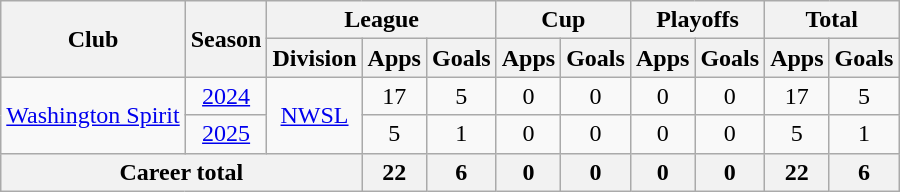<table class="wikitable" style="text-align: center;">
<tr>
<th rowspan="2" scope=col>Club</th>
<th rowspan="2" scope=col>Season</th>
<th colspan="3">League</th>
<th colspan="2">Cup</th>
<th colspan="2">Playoffs</th>
<th colspan="2">Total</th>
</tr>
<tr>
<th scope=col>Division</th>
<th scope=col>Apps</th>
<th scope=col>Goals</th>
<th scope=col>Apps</th>
<th scope=col>Goals</th>
<th scope=col>Apps</th>
<th scope=col>Goals</th>
<th scope=col>Apps</th>
<th scope=col>Goals</th>
</tr>
<tr>
<td rowspan="2"><a href='#'>Washington Spirit</a></td>
<td><a href='#'>2024</a></td>
<td rowspan="2"><a href='#'>NWSL</a></td>
<td>17</td>
<td>5</td>
<td>0</td>
<td>0</td>
<td>0</td>
<td>0</td>
<td>17</td>
<td>5</td>
</tr>
<tr>
<td><a href='#'>2025</a></td>
<td>5</td>
<td>1</td>
<td>0</td>
<td>0</td>
<td>0</td>
<td>0</td>
<td>5</td>
<td>1</td>
</tr>
<tr>
<th colspan="3">Career total</th>
<th>22</th>
<th>6</th>
<th>0</th>
<th>0</th>
<th>0</th>
<th>0</th>
<th>22</th>
<th>6</th>
</tr>
</table>
